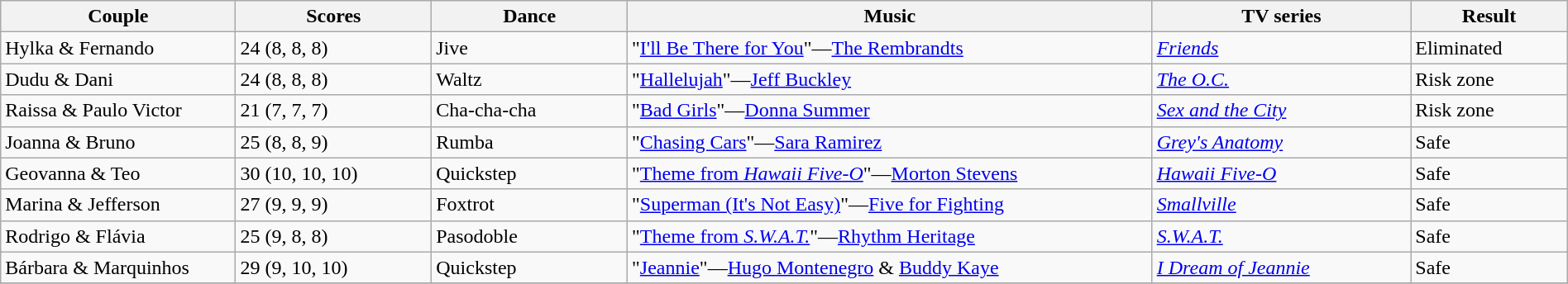<table class="wikitable sortable" style="width:100%;">
<tr>
<th style="width:15.0%;">Couple</th>
<th style="width:12.5%;">Scores</th>
<th style="width:12.5%;">Dance</th>
<th style="width:33.5%;">Music</th>
<th style="width:16.5%;">TV series</th>
<th style="width:10.0%;">Result</th>
</tr>
<tr>
<td>Hylka & Fernando</td>
<td>24 (8, 8, 8)</td>
<td>Jive</td>
<td>"<a href='#'>I'll Be There for You</a>"—<a href='#'>The Rembrandts</a></td>
<td><em><a href='#'>Friends</a></em></td>
<td>Eliminated</td>
</tr>
<tr>
<td>Dudu & Dani</td>
<td>24 (8, 8, 8)</td>
<td>Waltz</td>
<td>"<a href='#'>Hallelujah</a>"—<a href='#'>Jeff Buckley</a></td>
<td><em><a href='#'>The O.C.</a></em></td>
<td>Risk zone</td>
</tr>
<tr>
<td>Raissa & Paulo Victor</td>
<td>21 (7, 7, 7)</td>
<td>Cha-cha-cha</td>
<td>"<a href='#'>Bad Girls</a>"—<a href='#'>Donna Summer</a></td>
<td><em><a href='#'>Sex and the City</a></em></td>
<td>Risk zone</td>
</tr>
<tr>
<td>Joanna & Bruno</td>
<td>25 (8, 8, 9)</td>
<td>Rumba</td>
<td>"<a href='#'>Chasing Cars</a>"—<a href='#'>Sara Ramirez</a></td>
<td><em><a href='#'>Grey's Anatomy</a></em></td>
<td>Safe</td>
</tr>
<tr>
<td>Geovanna & Teo</td>
<td>30 (10, 10, 10)</td>
<td>Quickstep</td>
<td>"<a href='#'>Theme from <em>Hawaii Five-O</em></a>"—<a href='#'>Morton Stevens</a></td>
<td><em><a href='#'>Hawaii Five-O</a></em></td>
<td>Safe</td>
</tr>
<tr>
<td>Marina & Jefferson</td>
<td>27 (9, 9, 9)</td>
<td>Foxtrot</td>
<td>"<a href='#'>Superman (It's Not Easy)</a>"—<a href='#'>Five for Fighting</a></td>
<td><em><a href='#'>Smallville</a></em></td>
<td>Safe</td>
</tr>
<tr>
<td>Rodrigo & Flávia</td>
<td>25 (9, 8, 8)</td>
<td>Pasodoble</td>
<td>"<a href='#'>Theme from <em>S.W.A.T.</em></a>"—<a href='#'>Rhythm Heritage</a></td>
<td><em><a href='#'>S.W.A.T.</a></em></td>
<td>Safe</td>
</tr>
<tr>
<td>Bárbara & Marquinhos</td>
<td>29 (9, 10, 10)</td>
<td>Quickstep</td>
<td>"<a href='#'>Jeannie</a>"—<a href='#'>Hugo Montenegro</a> & <a href='#'>Buddy Kaye</a></td>
<td><em><a href='#'>I Dream of Jeannie</a></em></td>
<td>Safe</td>
</tr>
<tr>
</tr>
</table>
